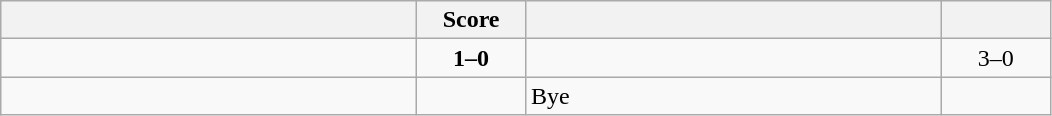<table class="wikitable" style="text-align: center; ">
<tr>
<th align="right" width="270"></th>
<th width="65">Score</th>
<th align="left" width="270"></th>
<th width="65"></th>
</tr>
<tr>
<td align="left"><strong></strong></td>
<td><strong>1–0</strong></td>
<td align="left"></td>
<td>3–0 <strong></strong></td>
</tr>
<tr>
<td align="left"><strong></strong></td>
<td></td>
<td align="left">Bye</td>
<td></td>
</tr>
</table>
